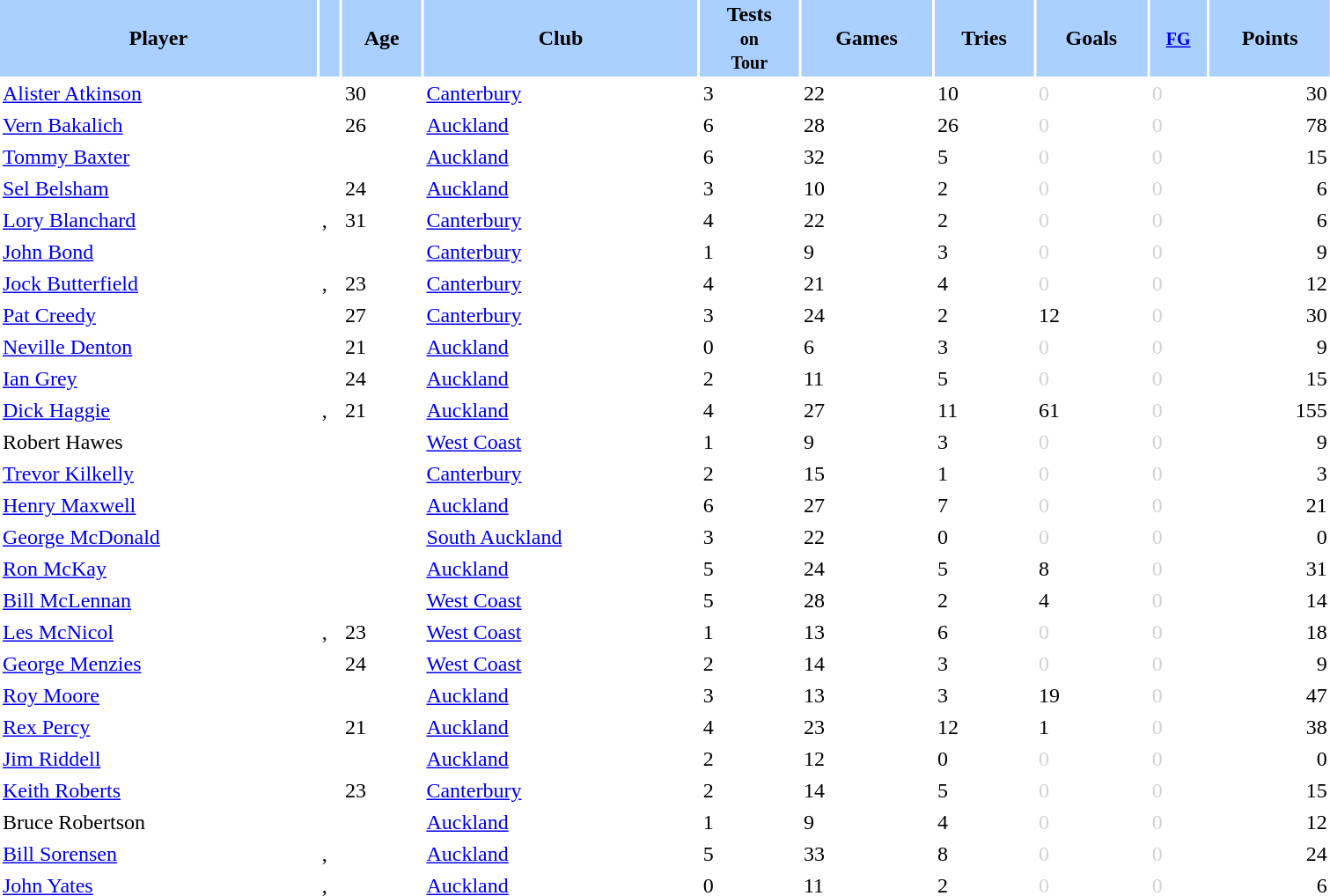<table class="sortable" border="0" cellspacing="2" cellpadding="2" style="width:80%;" style="text-align:center;">
<tr style="background:#AAD0FF">
<th>Player</th>
<th></th>
<th>Age</th>
<th>Club</th>
<th>Tests<br><small>on<br>Tour</small></th>
<th>Games</th>
<th>Tries</th>
<th>Goals</th>
<th><small><a href='#'>FG</a></small></th>
<th>Points</th>
</tr>
<tr>
<td align=left><a href='#'>Alister Atkinson</a></td>
<td></td>
<td>30</td>
<td align=left> <a href='#'>Canterbury</a></td>
<td>3</td>
<td>22</td>
<td>10</td>
<td style="color:lightgray">0</td>
<td style="color:lightgray">0</td>
<td align=right>30</td>
</tr>
<tr>
<td align=left><a href='#'>Vern Bakalich</a></td>
<td></td>
<td>26</td>
<td align=left> <a href='#'>Auckland</a></td>
<td>6</td>
<td>28</td>
<td>26</td>
<td style="color:lightgray">0</td>
<td style="color:lightgray">0</td>
<td align=right>78</td>
</tr>
<tr>
<td align=left><a href='#'>Tommy Baxter</a></td>
<td></td>
<td></td>
<td align=left> <a href='#'>Auckland</a></td>
<td>6</td>
<td>32</td>
<td>5</td>
<td style="color:lightgray">0</td>
<td style="color:lightgray">0</td>
<td align=right>15</td>
</tr>
<tr>
<td align=left><a href='#'>Sel Belsham</a></td>
<td></td>
<td>24</td>
<td align=left> <a href='#'>Auckland</a></td>
<td>3</td>
<td>10</td>
<td>2</td>
<td style="color:lightgray">0</td>
<td style="color:lightgray">0</td>
<td align=right>6</td>
</tr>
<tr>
<td align=left><a href='#'>Lory Blanchard</a></td>
<td>, </td>
<td>31</td>
<td align=left> <a href='#'>Canterbury</a></td>
<td>4</td>
<td>22</td>
<td>2</td>
<td style="color:lightgray">0</td>
<td style="color:lightgray">0</td>
<td align=right>6</td>
</tr>
<tr>
<td align=left><a href='#'>John Bond</a></td>
<td></td>
<td></td>
<td align=left> <a href='#'>Canterbury</a></td>
<td>1</td>
<td>9</td>
<td>3</td>
<td style="color:lightgray">0</td>
<td style="color:lightgray">0</td>
<td align=right>9</td>
</tr>
<tr>
<td align=left><a href='#'>Jock Butterfield</a></td>
<td>, </td>
<td>23</td>
<td align=left> <a href='#'>Canterbury</a></td>
<td>4</td>
<td>21</td>
<td>4</td>
<td style="color:lightgray">0</td>
<td style="color:lightgray">0</td>
<td align=right>12</td>
</tr>
<tr>
<td align=left><a href='#'>Pat Creedy</a></td>
<td></td>
<td>27</td>
<td align=left> <a href='#'>Canterbury</a></td>
<td>3</td>
<td>24</td>
<td>2</td>
<td>12</td>
<td style="color:lightgray">0</td>
<td align=right>30</td>
</tr>
<tr>
<td align=left><a href='#'>Neville Denton</a></td>
<td></td>
<td>21</td>
<td align=left> <a href='#'>Auckland</a></td>
<td>0</td>
<td>6</td>
<td>3</td>
<td style="color:lightgray">0</td>
<td style="color:lightgray">0</td>
<td align=right>9</td>
</tr>
<tr>
<td align=left><a href='#'>Ian Grey</a></td>
<td></td>
<td>24</td>
<td align=left> <a href='#'>Auckland</a></td>
<td>2</td>
<td>11</td>
<td>5</td>
<td style="color:lightgray">0</td>
<td style="color:lightgray">0</td>
<td align=right>15</td>
</tr>
<tr>
<td align=left><a href='#'>Dick Haggie</a></td>
<td>, </td>
<td>21</td>
<td align=left> <a href='#'>Auckland</a></td>
<td>4</td>
<td>27</td>
<td>11</td>
<td>61</td>
<td style="color:lightgray">0</td>
<td align=right>155</td>
</tr>
<tr>
<td align=left>Robert Hawes</td>
<td></td>
<td></td>
<td align=left> <a href='#'>West Coast</a></td>
<td>1</td>
<td>9</td>
<td>3</td>
<td style="color:lightgray">0</td>
<td style="color:lightgray">0</td>
<td align=right>9</td>
</tr>
<tr>
<td align=left><a href='#'>Trevor Kilkelly</a></td>
<td></td>
<td></td>
<td align=left> <a href='#'>Canterbury</a></td>
<td>2</td>
<td>15</td>
<td>1</td>
<td style="color:lightgray">0</td>
<td style="color:lightgray">0</td>
<td align=right>3</td>
</tr>
<tr>
<td align=left><a href='#'>Henry Maxwell</a></td>
<td></td>
<td></td>
<td align=left> <a href='#'>Auckland</a></td>
<td>6</td>
<td>27</td>
<td>7</td>
<td style="color:lightgray">0</td>
<td style="color:lightgray">0</td>
<td align=right>21</td>
</tr>
<tr>
<td align=left><a href='#'>George McDonald</a></td>
<td></td>
<td></td>
<td align=left> <a href='#'>South Auckland</a></td>
<td>3</td>
<td>22</td>
<td>0</td>
<td style="color:lightgray">0</td>
<td style="color:lightgray">0</td>
<td align=right>0</td>
</tr>
<tr>
<td align=left><a href='#'>Ron McKay</a></td>
<td></td>
<td></td>
<td align=left> <a href='#'>Auckland</a></td>
<td>5</td>
<td>24</td>
<td>5</td>
<td>8</td>
<td style="color:lightgray">0</td>
<td align=right>31</td>
</tr>
<tr>
<td align=left><a href='#'>Bill McLennan</a></td>
<td></td>
<td></td>
<td align=left> <a href='#'>West Coast</a></td>
<td>5</td>
<td>28</td>
<td>2</td>
<td>4</td>
<td style="color:lightgray">0</td>
<td align=right>14</td>
</tr>
<tr>
<td align=left><a href='#'>Les McNicol</a></td>
<td>, </td>
<td>23</td>
<td align=left> <a href='#'>West Coast</a></td>
<td>1</td>
<td>13</td>
<td>6</td>
<td style="color:lightgray">0</td>
<td style="color:lightgray">0</td>
<td align=right>18</td>
</tr>
<tr>
<td align=left><a href='#'>George Menzies</a></td>
<td></td>
<td>24</td>
<td align=left> <a href='#'>West Coast</a></td>
<td>2</td>
<td>14</td>
<td>3</td>
<td style="color:lightgray">0</td>
<td style="color:lightgray">0</td>
<td align=right>9</td>
</tr>
<tr>
<td align=left><a href='#'>Roy Moore</a></td>
<td></td>
<td></td>
<td align=left> <a href='#'>Auckland</a></td>
<td>3</td>
<td>13</td>
<td>3</td>
<td>19</td>
<td style="color:lightgray">0</td>
<td align=right>47</td>
</tr>
<tr>
<td align=left><a href='#'>Rex Percy</a></td>
<td></td>
<td>21</td>
<td align=left> <a href='#'>Auckland</a></td>
<td>4</td>
<td>23</td>
<td>12</td>
<td>1</td>
<td style="color:lightgray">0</td>
<td align=right>38</td>
</tr>
<tr>
<td align=left><a href='#'>Jim Riddell</a></td>
<td></td>
<td></td>
<td align=left> <a href='#'>Auckland</a></td>
<td>2</td>
<td>12</td>
<td>0</td>
<td style="color:lightgray">0</td>
<td style="color:lightgray">0</td>
<td align=right>0</td>
</tr>
<tr>
<td align=left><a href='#'>Keith Roberts</a></td>
<td></td>
<td>23</td>
<td align=left> <a href='#'>Canterbury</a></td>
<td>2</td>
<td>14</td>
<td>5</td>
<td style="color:lightgray">0</td>
<td style="color:lightgray">0</td>
<td align=right>15</td>
</tr>
<tr>
<td align=left>Bruce Robertson</td>
<td></td>
<td></td>
<td align=left> <a href='#'>Auckland</a></td>
<td>1</td>
<td>9</td>
<td>4</td>
<td style="color:lightgray">0</td>
<td style="color:lightgray">0</td>
<td align=right>12</td>
</tr>
<tr>
<td align=left><a href='#'>Bill Sorensen</a></td>
<td>, </td>
<td></td>
<td align=left> <a href='#'>Auckland</a></td>
<td>5</td>
<td>33</td>
<td>8</td>
<td style="color:lightgray">0</td>
<td style="color:lightgray">0</td>
<td align=right>24</td>
</tr>
<tr>
<td align=left><a href='#'>John Yates</a></td>
<td>, </td>
<td></td>
<td align=left> <a href='#'>Auckland</a></td>
<td>0</td>
<td>11</td>
<td>2</td>
<td style="color:lightgray">0</td>
<td style="color:lightgray">0</td>
<td align=right>6</td>
</tr>
</table>
